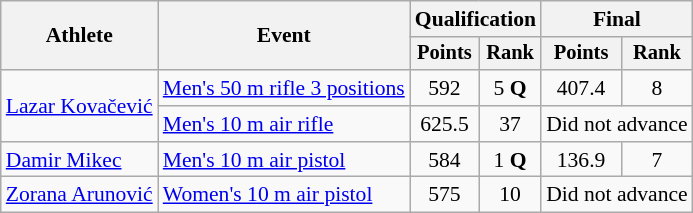<table class="wikitable" style="font-size:90%">
<tr>
<th rowspan="2">Athlete</th>
<th rowspan="2">Event</th>
<th colspan=2>Qualification</th>
<th colspan=2>Final</th>
</tr>
<tr style="font-size:95%">
<th>Points</th>
<th>Rank</th>
<th>Points</th>
<th>Rank</th>
</tr>
<tr align=center>
<td align=left rowspan=2><a href='#'>Lazar Kovačević</a></td>
<td align=left><a href='#'>Men's 50 m rifle 3 positions</a></td>
<td>592</td>
<td>5 <strong>Q</strong></td>
<td>407.4</td>
<td>8</td>
</tr>
<tr align=center>
<td align=left><a href='#'>Men's 10 m air rifle</a></td>
<td>625.5</td>
<td>37</td>
<td colspan=2>Did not advance</td>
</tr>
<tr align=center>
<td align=left><a href='#'>Damir Mikec</a></td>
<td align=left><a href='#'>Men's 10 m air pistol</a></td>
<td>584</td>
<td>1 <strong>Q</strong></td>
<td>136.9</td>
<td>7</td>
</tr>
<tr align=center>
<td align=left><a href='#'>Zorana Arunović</a></td>
<td align=left><a href='#'>Women's 10 m air pistol</a></td>
<td>575</td>
<td>10</td>
<td colspan=2>Did not advance</td>
</tr>
</table>
